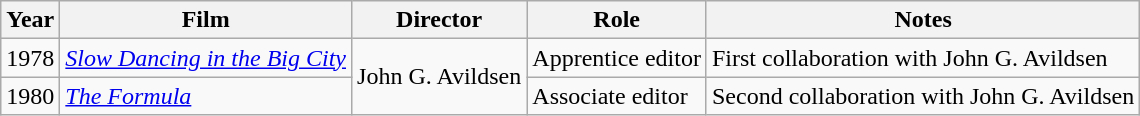<table class="wikitable">
<tr>
<th>Year</th>
<th>Film</th>
<th>Director</th>
<th>Role</th>
<th>Notes</th>
</tr>
<tr>
<td>1978</td>
<td><em><a href='#'>Slow Dancing in the Big City</a></em></td>
<td rowspan=2>John G. Avildsen</td>
<td>Apprentice editor</td>
<td>First collaboration with John G. Avildsen</td>
</tr>
<tr>
<td>1980</td>
<td><em><a href='#'>The Formula</a></em></td>
<td>Associate editor</td>
<td>Second collaboration with John G. Avildsen</td>
</tr>
</table>
